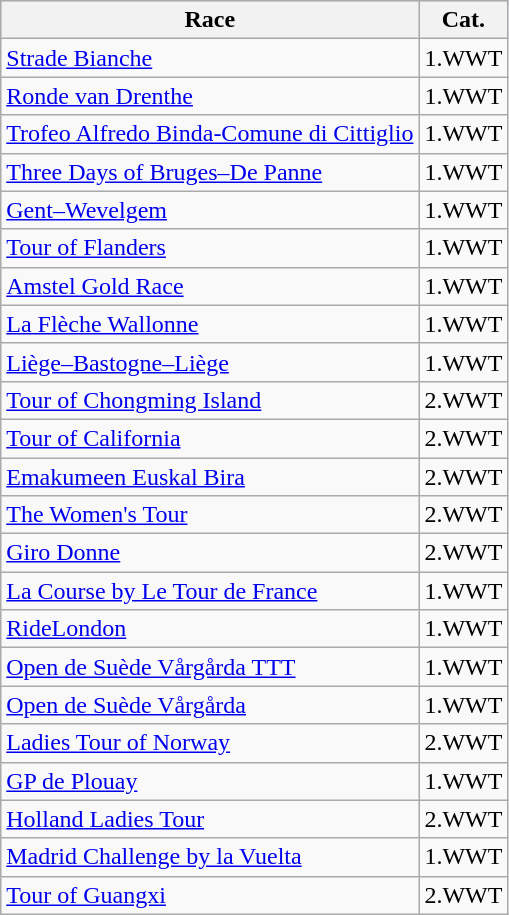<table class="wikitable sortable">
<tr style="background:#ccccff;">
<th>Race</th>
<th>Cat.</th>
</tr>
<tr>
<td> <a href='#'>Strade Bianche</a></td>
<td>1.WWT</td>
</tr>
<tr>
<td> <a href='#'>Ronde van Drenthe</a></td>
<td>1.WWT</td>
</tr>
<tr>
<td> <a href='#'>Trofeo Alfredo Binda-Comune di Cittiglio</a></td>
<td>1.WWT</td>
</tr>
<tr>
<td> <a href='#'>Three Days of Bruges–De Panne</a></td>
<td>1.WWT</td>
</tr>
<tr>
<td> <a href='#'>Gent–Wevelgem</a></td>
<td>1.WWT</td>
</tr>
<tr>
<td> <a href='#'>Tour of Flanders</a></td>
<td>1.WWT</td>
</tr>
<tr>
<td> <a href='#'>Amstel Gold Race</a></td>
<td>1.WWT</td>
</tr>
<tr>
<td> <a href='#'>La Flèche Wallonne</a></td>
<td>1.WWT</td>
</tr>
<tr>
<td> <a href='#'>Liège–Bastogne–Liège</a></td>
<td>1.WWT</td>
</tr>
<tr>
<td> <a href='#'>Tour of Chongming Island</a></td>
<td>2.WWT</td>
</tr>
<tr>
<td> <a href='#'>Tour of California</a></td>
<td>2.WWT</td>
</tr>
<tr>
<td> <a href='#'>Emakumeen Euskal Bira</a></td>
<td>2.WWT</td>
</tr>
<tr>
<td> <a href='#'>The Women's Tour</a></td>
<td>2.WWT</td>
</tr>
<tr>
<td> <a href='#'>Giro Donne</a></td>
<td>2.WWT</td>
</tr>
<tr>
<td> <a href='#'>La Course by Le Tour de France</a></td>
<td>1.WWT</td>
</tr>
<tr>
<td> <a href='#'>RideLondon</a></td>
<td>1.WWT</td>
</tr>
<tr>
<td> <a href='#'>Open de Suède Vårgårda TTT</a></td>
<td>1.WWT</td>
</tr>
<tr>
<td> <a href='#'>Open de Suède Vårgårda</a></td>
<td>1.WWT</td>
</tr>
<tr>
<td> <a href='#'>Ladies Tour of Norway</a></td>
<td>2.WWT</td>
</tr>
<tr>
<td> <a href='#'>GP de Plouay</a></td>
<td>1.WWT</td>
</tr>
<tr>
<td> <a href='#'>Holland Ladies Tour</a></td>
<td>2.WWT</td>
</tr>
<tr>
<td> <a href='#'>Madrid Challenge by la Vuelta</a></td>
<td>1.WWT</td>
</tr>
<tr>
<td> <a href='#'>Tour of Guangxi</a></td>
<td>2.WWT</td>
</tr>
</table>
